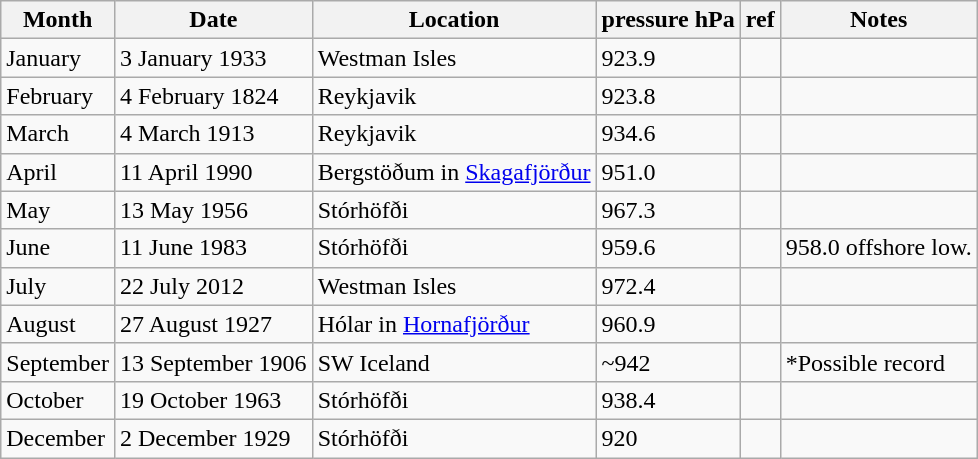<table class="wikitable sortable">
<tr>
<th>Month</th>
<th>Date</th>
<th class="unsortable">Location</th>
<th>pressure hPa</th>
<th>ref</th>
<th class="unsortable">Notes</th>
</tr>
<tr>
<td>January</td>
<td>3 January 1933</td>
<td>Westman Isles</td>
<td>923.9</td>
<td></td>
<td></td>
</tr>
<tr>
<td>February</td>
<td>4 February 1824</td>
<td>Reykjavik</td>
<td>923.8</td>
<td></td>
<td></td>
</tr>
<tr>
<td>March</td>
<td>4 March 1913</td>
<td>Reykjavik</td>
<td>934.6</td>
<td></td>
</tr>
<tr>
<td>April</td>
<td>11 April 1990</td>
<td>Bergstöðum in <a href='#'>Skagafjörður</a></td>
<td>951.0</td>
<td></td>
<td></td>
</tr>
<tr>
<td>May</td>
<td>13 May 1956</td>
<td>Stórhöfði</td>
<td>967.3</td>
<td></td>
<td></td>
</tr>
<tr>
<td>June</td>
<td>11 June 1983</td>
<td>Stórhöfði</td>
<td>959.6</td>
<td></td>
<td>958.0 offshore low.</td>
</tr>
<tr>
<td>July</td>
<td>22 July 2012</td>
<td>Westman Isles</td>
<td>972.4</td>
<td></td>
<td></td>
</tr>
<tr>
<td>August</td>
<td>27 August 1927</td>
<td>Hólar in <a href='#'>Hornafjörður</a></td>
<td>960.9</td>
<td></td>
<td></td>
</tr>
<tr>
<td>September</td>
<td>13 September 1906</td>
<td>SW Iceland</td>
<td>~942</td>
<td></td>
<td>*Possible record</td>
</tr>
<tr>
<td>October</td>
<td>19 October 1963</td>
<td>Stórhöfði</td>
<td>938.4</td>
<td></td>
<td></td>
</tr>
<tr>
<td>December</td>
<td>2 December 1929</td>
<td>Stórhöfði</td>
<td>920</td>
<td></td>
<td></td>
</tr>
</table>
